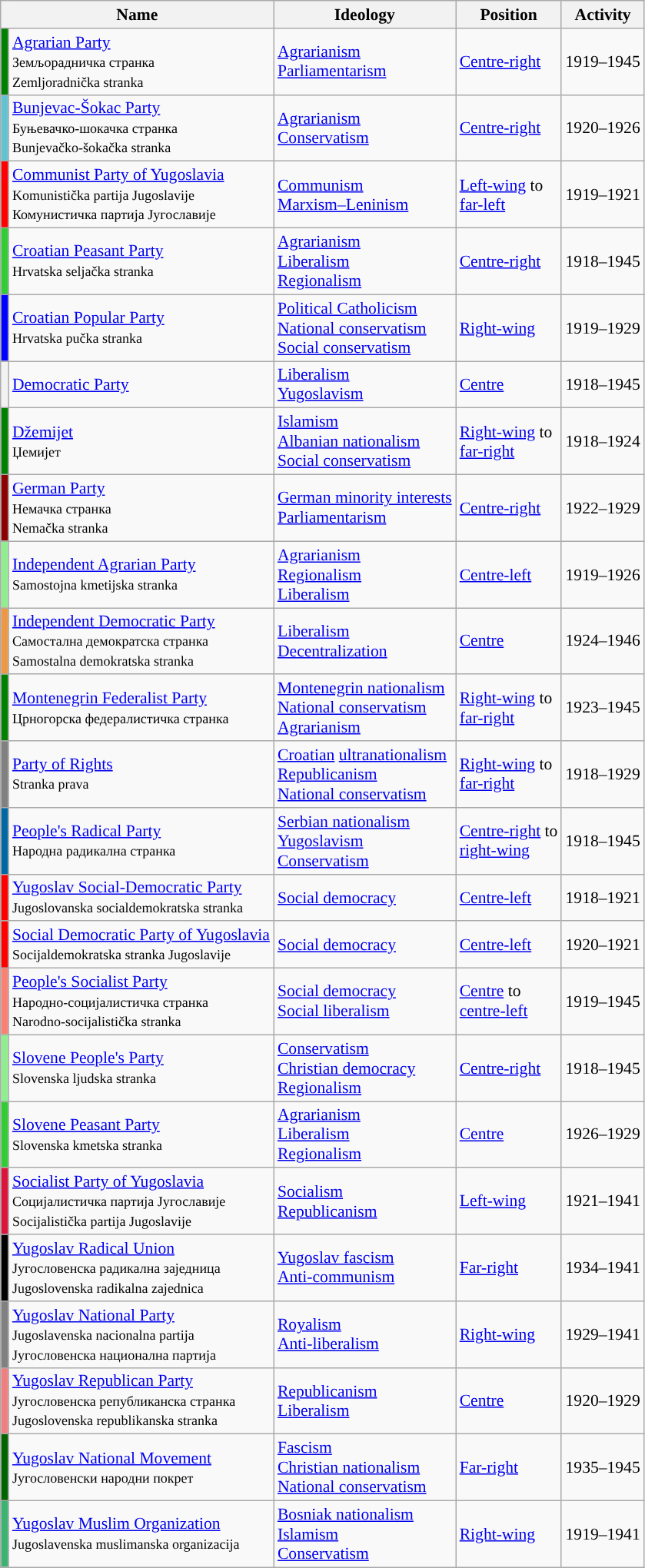<table class="wikitable"  style="font-size:90%">
<tr>
<th Colspan=2>Name</th>
<th>Ideology</th>
<th>Position</th>
<th>Activity</th>
</tr>
<tr>
<th style="background-color:green;"></th>
<td><a href='#'>Agrarian Party</a><br><small>Земљорадничка странка<br>Zemljoradnička stranka</small></td>
<td><a href='#'>Agrarianism</a><br><a href='#'>Parliamentarism</a></td>
<td><a href='#'>Centre-right</a></td>
<td>1919–1945</td>
</tr>
<tr>
<th style="background-color:#63C3D0;"></th>
<td><a href='#'>Bunjevac-Šokac Party</a><br><small>Буњевачко-шокачка странка<br>Bunjevačko-šokačka stranka</small></td>
<td><a href='#'>Agrarianism</a><br><a href='#'>Conservatism</a></td>
<td><a href='#'>Centre-right</a></td>
<td>1920–1926</td>
</tr>
<tr>
<th style="background-color:red;"></th>
<td><a href='#'>Communist Party of Yugoslavia</a><br><small>Komunistička partija Jugoslavije<br>Комунистичка партија Југославије</small></td>
<td><a href='#'>Communism</a><br><a href='#'>Marxism–Leninism</a></td>
<td><a href='#'>Left-wing</a> to<br><a href='#'>far-left</a></td>
<td>1919–1921</td>
</tr>
<tr>
<th style="background-color:#32CD32;"></th>
<td><a href='#'>Croatian Peasant Party</a><br><small>Hrvatska seljačka stranka</small></td>
<td><a href='#'>Agrarianism</a><br><a href='#'>Liberalism</a><br><a href='#'>Regionalism</a></td>
<td><a href='#'>Centre-right</a></td>
<td>1918–1945</td>
</tr>
<tr>
<th style="background-color:blue;"></th>
<td><a href='#'>Croatian Popular Party</a><br><small>Hrvatska pučka stranka</small></td>
<td><a href='#'>Political Catholicism</a><br><a href='#'>National conservatism</a><br><a href='#'>Social conservatism</a></td>
<td><a href='#'>Right-wing</a></td>
<td>1919–1929</td>
</tr>
<tr>
<th style="background-color:"></th>
<td><a href='#'>Democratic Party</a><br><small><em></em></small></td>
<td><a href='#'>Liberalism</a><br><a href='#'>Yugoslavism</a></td>
<td><a href='#'>Centre</a></td>
<td>1918–1945</td>
</tr>
<tr>
<th style="background-color:green;"></th>
<td><a href='#'>Džemijet</a><br><small>Џемијет</small></td>
<td><a href='#'>Islamism</a><br><a href='#'>Albanian nationalism</a><br><a href='#'>Social conservatism</a></td>
<td><a href='#'>Right-wing</a> to<br><a href='#'>far-right</a></td>
<td>1918–1924</td>
</tr>
<tr>
<th style="background-color:darkred;"></th>
<td><a href='#'>German Party</a><br><small>Немачка странка<br>Nemačka stranka</small></td>
<td><a href='#'>German minority interests</a><br><a href='#'>Parliamentarism</a></td>
<td><a href='#'>Centre-right</a></td>
<td>1922–1929</td>
</tr>
<tr>
<th style="background-color:lightgreen;"></th>
<td><a href='#'>Independent Agrarian Party</a><br><small>Samostojna kmetijska stranka</small></td>
<td><a href='#'>Agrarianism</a><br><a href='#'>Regionalism</a><br><a href='#'>Liberalism</a></td>
<td><a href='#'>Centre-left</a></td>
<td>1919–1926</td>
</tr>
<tr>
<th style="background-color:#EE9745;"></th>
<td><a href='#'>Independent Democratic Party</a><br><small>Самостална демократска странка<br>Samostalna demokratska stranka</small></td>
<td><a href='#'>Liberalism</a><br><a href='#'>Decentralization</a></td>
<td><a href='#'>Centre</a></td>
<td>1924–1946</td>
</tr>
<tr>
<th style="background-color:green;"></th>
<td><a href='#'>Montenegrin Federalist Party</a><br><small>Црногорска федералистичка странка</small></td>
<td><a href='#'>Montenegrin nationalism</a><br><a href='#'>National conservatism</a><br><a href='#'>Agrarianism</a></td>
<td><a href='#'>Right-wing</a> to<br><a href='#'>far-right</a></td>
<td>1923–1945</td>
</tr>
<tr>
<th style="background-color:grey;"></th>
<td><a href='#'>Party of Rights</a><br><small>Stranka prava</small></td>
<td><a href='#'>Croatian</a> <a href='#'>ultranationalism</a><br><a href='#'>Republicanism</a><br><a href='#'>National conservatism</a></td>
<td><a href='#'>Right-wing</a> to<br><a href='#'>far-right</a></td>
<td>1918–1929</td>
</tr>
<tr>
<th style="background-color:#0067A5;"></th>
<td><a href='#'>People's Radical Party</a><br><small>Народна радикална странка</small></td>
<td><a href='#'>Serbian nationalism</a><br><a href='#'>Yugoslavism</a><br><a href='#'>Conservatism</a></td>
<td><a href='#'>Centre-right</a> to<br><a href='#'>right-wing</a></td>
<td>1918–1945</td>
</tr>
<tr>
<th style="background-color:red;"></th>
<td><a href='#'>Yugoslav Social-Democratic Party</a><br><small>Jugoslovanska socialdemokratska stranka</small></td>
<td><a href='#'>Social democracy</a></td>
<td><a href='#'>Centre-left</a></td>
<td>1918–1921</td>
</tr>
<tr>
<th style="background-color:red;"></th>
<td><a href='#'>Social Democratic Party of Yugoslavia</a><br><small>Socijaldemokratska stranka Jugoslavije</small></td>
<td><a href='#'>Social democracy</a></td>
<td><a href='#'>Centre-left</a></td>
<td>1920–1921</td>
</tr>
<tr>
<th style="background-color:#FA8072;"></th>
<td><a href='#'>People's Socialist Party</a><br><small>Народно-социјалистичка странка<br>Narodno-socijalistička stranka</small></td>
<td><a href='#'>Social democracy</a><br><a href='#'>Social liberalism</a></td>
<td><a href='#'>Centre</a> to<br><a href='#'>centre-left</a></td>
<td>1919–1945</td>
</tr>
<tr>
<th style="background-color:lightgreen;"></th>
<td><a href='#'>Slovene People's Party</a><br><small>Slovenska ljudska stranka</small></td>
<td><a href='#'>Conservatism</a><br><a href='#'>Christian democracy</a><br><a href='#'>Regionalism</a></td>
<td><a href='#'>Centre-right</a></td>
<td>1918–1945</td>
</tr>
<tr>
<th style="background-color:#32CD32;"></th>
<td><a href='#'>Slovene Peasant Party</a><br><small>Slovenska kmetska stranka</small></td>
<td><a href='#'>Agrarianism</a><br><a href='#'>Liberalism</a><br><a href='#'>Regionalism</a></td>
<td><a href='#'>Centre</a></td>
<td>1926–1929</td>
</tr>
<tr>
<th style="background-color:#DC143C;"></th>
<td><a href='#'>Socialist Party of Yugoslavia</a><br><small>Социјалистичка партија Југославије<br>Socijalistička partija Jugoslavije</small></td>
<td><a href='#'>Socialism</a><br><a href='#'>Republicanism</a></td>
<td><a href='#'>Left-wing</a></td>
<td>1921–1941</td>
</tr>
<tr>
<th style="background-color:black;"></th>
<td><a href='#'>Yugoslav Radical Union</a><br><small>Југословенска радикална заједница<br>Jugoslovenska radikalna zajednica</small></td>
<td><a href='#'>Yugoslav fascism</a><br><a href='#'>Anti-communism</a></td>
<td><a href='#'>Far-right</a></td>
<td>1934–1941</td>
</tr>
<tr>
<th style="background-color:grey;"></th>
<td><a href='#'>Yugoslav National Party</a><br><small>Jugoslavenska nacionalna partija<br>Југословенска национална партија</small></td>
<td><a href='#'>Royalism</a><br><a href='#'>Anti-liberalism</a></td>
<td><a href='#'>Right-wing</a></td>
<td>1929–1941</td>
</tr>
<tr>
<th style="background-color:lightcoral;"></th>
<td><a href='#'>Yugoslav Republican Party</a><br><small>Југословенска републиканска странка<br>Jugoslovenska republikanska stranka</small></td>
<td><a href='#'>Republicanism</a><br><a href='#'>Liberalism</a></td>
<td><a href='#'>Centre</a></td>
<td>1920–1929</td>
</tr>
<tr>
<th style="background-color:darkgreen;"></th>
<td><a href='#'>Yugoslav National Movement</a><br><small>Југословенски народни покрет</small></td>
<td><a href='#'>Fascism</a><br><a href='#'>Christian nationalism</a><br><a href='#'>National conservatism</a></td>
<td><a href='#'>Far-right</a></td>
<td>1935–1945</td>
</tr>
<tr>
<th style="background-color:#3CB371;"></th>
<td><a href='#'>Yugoslav Muslim Organization</a><br><small>Jugoslavenska muslimanska organizacija</small></td>
<td><a href='#'>Bosniak nationalism</a><br><a href='#'>Islamism</a><br><a href='#'>Conservatism</a></td>
<td><a href='#'>Right-wing</a></td>
<td>1919–1941</td>
</tr>
</table>
